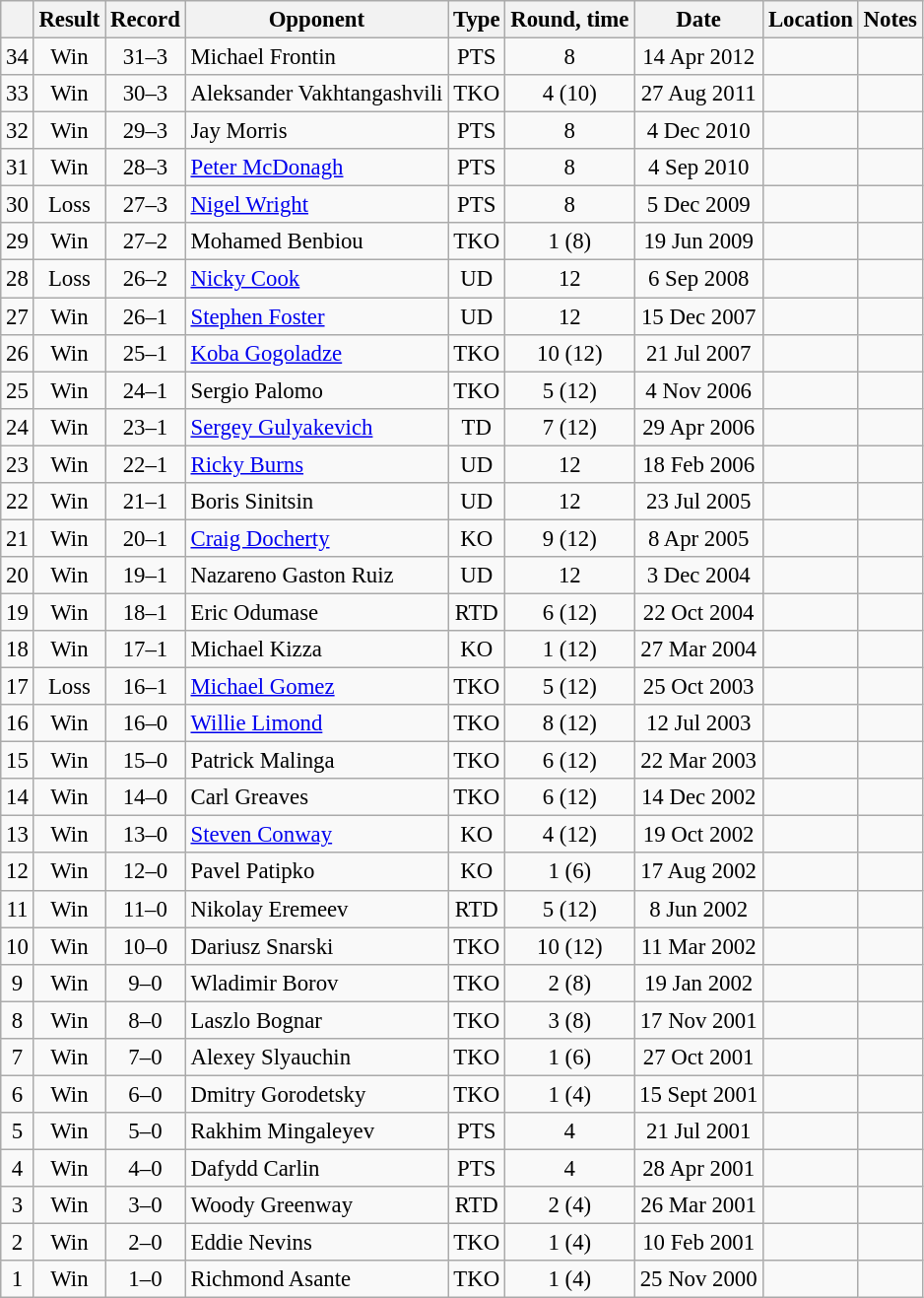<table class="wikitable" style="text-align:center; font-size:95%">
<tr>
<th></th>
<th>Result</th>
<th>Record</th>
<th>Opponent</th>
<th>Type</th>
<th>Round, time</th>
<th>Date</th>
<th>Location</th>
<th>Notes</th>
</tr>
<tr>
<td>34</td>
<td> Win</td>
<td>31–3</td>
<td align=left> Michael Frontin</td>
<td>PTS</td>
<td>8</td>
<td>14 Apr 2012</td>
<td align=left></td>
<td></td>
</tr>
<tr>
<td>33</td>
<td> Win</td>
<td>30–3</td>
<td align=left> Aleksander Vakhtangashvili</td>
<td>TKO</td>
<td>4 (10)</td>
<td>27 Aug 2011</td>
<td align=left></td>
<td></td>
</tr>
<tr>
<td>32</td>
<td> Win</td>
<td>29–3</td>
<td align=left> Jay Morris</td>
<td>PTS</td>
<td>8</td>
<td>4 Dec 2010</td>
<td align=left></td>
<td></td>
</tr>
<tr>
<td>31</td>
<td> Win</td>
<td>28–3</td>
<td align=left> <a href='#'>Peter McDonagh</a></td>
<td>PTS</td>
<td>8</td>
<td>4 Sep 2010</td>
<td align=left></td>
<td></td>
</tr>
<tr>
<td>30</td>
<td>Loss</td>
<td>27–3</td>
<td align=left> <a href='#'>Nigel Wright</a></td>
<td>PTS</td>
<td>8</td>
<td>5 Dec 2009</td>
<td align=left></td>
<td></td>
</tr>
<tr>
<td>29</td>
<td> Win</td>
<td>27–2</td>
<td align=left> Mohamed Benbiou</td>
<td>TKO</td>
<td>1 (8)</td>
<td>19 Jun 2009</td>
<td align=left></td>
<td></td>
</tr>
<tr>
<td>28</td>
<td>Loss</td>
<td>26–2</td>
<td align=left> <a href='#'>Nicky Cook</a></td>
<td>UD</td>
<td>12</td>
<td>6 Sep 2008</td>
<td align=left></td>
<td align=left></td>
</tr>
<tr>
<td>27</td>
<td> Win</td>
<td>26–1</td>
<td align=left> <a href='#'>Stephen Foster</a></td>
<td>UD</td>
<td>12</td>
<td>15 Dec 2007</td>
<td align=left></td>
<td align=left></td>
</tr>
<tr>
<td>26</td>
<td> Win</td>
<td>25–1</td>
<td align=left> <a href='#'>Koba Gogoladze</a></td>
<td>TKO</td>
<td>10 (12)</td>
<td>21 Jul 2007</td>
<td align=left></td>
<td align=left></td>
</tr>
<tr>
<td>25</td>
<td> Win</td>
<td>24–1</td>
<td align=left> Sergio Palomo</td>
<td>TKO</td>
<td>5 (12)</td>
<td>4 Nov 2006</td>
<td align=left></td>
<td align=left></td>
</tr>
<tr>
<td>24</td>
<td> Win</td>
<td>23–1</td>
<td align=left> <a href='#'>Sergey Gulyakevich</a></td>
<td>TD</td>
<td>7 (12)</td>
<td>29 Apr 2006</td>
<td align=left></td>
<td align=left></td>
</tr>
<tr>
<td>23</td>
<td> Win</td>
<td>22–1</td>
<td align=left> <a href='#'>Ricky Burns</a></td>
<td>UD</td>
<td>12</td>
<td>18 Feb 2006</td>
<td align=left></td>
<td align=left></td>
</tr>
<tr>
<td>22</td>
<td> Win</td>
<td>21–1</td>
<td align=left> Boris Sinitsin</td>
<td>UD</td>
<td>12</td>
<td>23 Jul 2005</td>
<td align=left></td>
<td align=left></td>
</tr>
<tr>
<td>21</td>
<td> Win</td>
<td>20–1</td>
<td align=left> <a href='#'>Craig Docherty</a></td>
<td>KO</td>
<td>9 (12)</td>
<td>8 Apr 2005</td>
<td align=left></td>
<td align=left></td>
</tr>
<tr>
<td>20</td>
<td> Win</td>
<td>19–1</td>
<td align=left> Nazareno Gaston Ruiz</td>
<td>UD</td>
<td>12</td>
<td>3 Dec 2004</td>
<td align=left></td>
<td align=left></td>
</tr>
<tr>
<td>19</td>
<td> Win</td>
<td>18–1</td>
<td align=left> Eric Odumase</td>
<td>RTD</td>
<td>6 (12)</td>
<td>22 Oct 2004</td>
<td align=left></td>
<td align=left></td>
</tr>
<tr>
<td>18</td>
<td> Win</td>
<td>17–1</td>
<td align=left> Michael Kizza</td>
<td>KO</td>
<td>1 (12)</td>
<td>27 Mar 2004</td>
<td align=left></td>
<td align=left></td>
</tr>
<tr>
<td>17</td>
<td> Loss</td>
<td>16–1</td>
<td align=left> <a href='#'>Michael Gomez</a></td>
<td>TKO</td>
<td>5 (12)</td>
<td>25 Oct 2003</td>
<td align=left></td>
<td align=left></td>
</tr>
<tr>
<td>16</td>
<td> Win</td>
<td>16–0</td>
<td align=left> <a href='#'>Willie Limond</a></td>
<td>TKO</td>
<td>8 (12)</td>
<td>12 Jul 2003</td>
<td align=left></td>
<td align=left></td>
</tr>
<tr>
<td>15</td>
<td> Win</td>
<td>15–0</td>
<td align=left> Patrick Malinga</td>
<td>TKO</td>
<td>6 (12)</td>
<td>22 Mar 2003</td>
<td align=left></td>
<td align=left></td>
</tr>
<tr>
<td>14</td>
<td> Win</td>
<td>14–0</td>
<td align=left> Carl Greaves</td>
<td>TKO</td>
<td>6 (12)</td>
<td>14 Dec 2002</td>
<td align=left></td>
<td align=left></td>
</tr>
<tr>
<td>13</td>
<td> Win</td>
<td>13–0</td>
<td align=left> <a href='#'>Steven Conway</a></td>
<td>KO</td>
<td>4 (12)</td>
<td>19 Oct 2002</td>
<td align=left></td>
<td align=left></td>
</tr>
<tr>
<td>12</td>
<td> Win</td>
<td>12–0</td>
<td align=left> Pavel Patipko</td>
<td>KO</td>
<td>1 (6)</td>
<td>17 Aug 2002</td>
<td align=left></td>
<td></td>
</tr>
<tr>
<td>11</td>
<td> Win</td>
<td>11–0</td>
<td align=left> Nikolay Eremeev</td>
<td>RTD</td>
<td>5 (12)</td>
<td>8 Jun 2002</td>
<td align=left></td>
<td align=left></td>
</tr>
<tr>
<td>10</td>
<td> Win</td>
<td>10–0</td>
<td align=left> Dariusz Snarski</td>
<td>TKO</td>
<td>10 (12)</td>
<td>11 Mar 2002</td>
<td align=left></td>
<td align=left></td>
</tr>
<tr>
<td>9</td>
<td> Win</td>
<td>9–0</td>
<td align=left> Wladimir Borov</td>
<td>TKO</td>
<td>2 (8)</td>
<td>19 Jan 2002</td>
<td align=left></td>
<td></td>
</tr>
<tr>
<td>8</td>
<td> Win</td>
<td>8–0</td>
<td align=left> Laszlo Bognar</td>
<td>TKO</td>
<td>3 (8)</td>
<td>17 Nov 2001</td>
<td align=left></td>
<td></td>
</tr>
<tr>
<td>7</td>
<td> Win</td>
<td>7–0</td>
<td align=left> Alexey Slyauchin</td>
<td>TKO</td>
<td>1 (6)</td>
<td>27 Oct 2001</td>
<td align=left></td>
<td></td>
</tr>
<tr>
<td>6</td>
<td> Win</td>
<td>6–0</td>
<td align=left> Dmitry Gorodetsky</td>
<td>TKO</td>
<td>1 (4)</td>
<td>15 Sept 2001</td>
<td align=left></td>
<td></td>
</tr>
<tr>
<td>5</td>
<td> Win</td>
<td>5–0</td>
<td align=left> Rakhim Mingaleyev</td>
<td>PTS</td>
<td>4</td>
<td>21 Jul 2001</td>
<td align=left></td>
<td></td>
</tr>
<tr>
<td>4</td>
<td> Win</td>
<td>4–0</td>
<td align=left> Dafydd Carlin</td>
<td>PTS</td>
<td>4</td>
<td>28 Apr 2001</td>
<td align=left></td>
<td></td>
</tr>
<tr>
<td>3</td>
<td> Win</td>
<td>3–0</td>
<td align=left> Woody Greenway</td>
<td>RTD</td>
<td>2 (4)</td>
<td>26 Mar 2001</td>
<td align=left></td>
<td></td>
</tr>
<tr>
<td>2</td>
<td> Win</td>
<td>2–0</td>
<td align=left> Eddie Nevins</td>
<td>TKO</td>
<td>1 (4)</td>
<td>10 Feb 2001</td>
<td align=left></td>
<td></td>
</tr>
<tr>
<td>1</td>
<td> Win</td>
<td>1–0</td>
<td align=left> Richmond Asante</td>
<td>TKO</td>
<td>1 (4)</td>
<td>25 Nov 2000</td>
<td align=left></td>
<td></td>
</tr>
</table>
